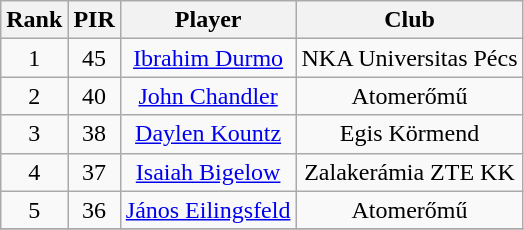<table class="wikitable sortable" style="text-align:center">
<tr>
<th>Rank</th>
<th>PIR</th>
<th>Player</th>
<th>Club</th>
</tr>
<tr>
<td>1</td>
<td>45</td>
<td><a href='#'>Ibrahim Durmo</a></td>
<td>NKA Universitas Pécs</td>
</tr>
<tr>
<td>2</td>
<td>40</td>
<td><a href='#'>John Chandler</a></td>
<td>Atomerőmű</td>
</tr>
<tr>
<td>3</td>
<td>38</td>
<td><a href='#'>Daylen Kountz</a></td>
<td>Egis Körmend</td>
</tr>
<tr>
<td>4</td>
<td>37</td>
<td><a href='#'>Isaiah Bigelow</a></td>
<td>Zalakerámia ZTE KK</td>
</tr>
<tr>
<td>5</td>
<td>36</td>
<td><a href='#'>János Eilingsfeld</a></td>
<td>Atomerőmű</td>
</tr>
<tr>
</tr>
</table>
